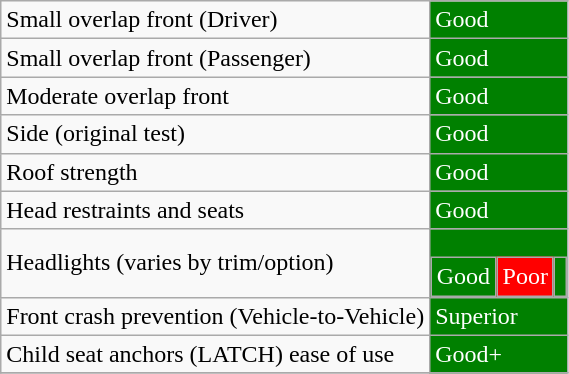<table class="wikitable">
<tr>
<td>Small overlap front (Driver)</td>
<td style="color:white;background: green">Good</td>
</tr>
<tr>
<td>Small overlap front (Passenger)</td>
<td style="color:white;background: green">Good</td>
</tr>
<tr>
<td>Moderate overlap front</td>
<td style="color:white;background: green">Good</td>
</tr>
<tr>
<td>Side (original test)</td>
<td style="color:white;background: green">Good</td>
</tr>
<tr>
<td>Roof strength</td>
<td style="color:white;background: green">Good</td>
</tr>
<tr>
<td>Head restraints and seats</td>
<td style="color:white;background: green">Good</td>
</tr>
<tr>
<td>Headlights (varies by trim/option)</td>
<td style="background:green;margin:0;padding:0"><br><table margin=0;border=0 cellspacing=0>
<tr>
<td style="color:white;background: green">Good</td>
<td style="color:white;background: red">Poor</td>
<td></td>
</tr>
</table>
</td>
</tr>
<tr>
<td>Front crash prevention (Vehicle-to-Vehicle)</td>
<td style="color:white;background: green">Superior</td>
</tr>
<tr>
<td>Child seat anchors (LATCH) ease of use</td>
<td style="color:white;background: green">Good+</td>
</tr>
<tr>
</tr>
</table>
